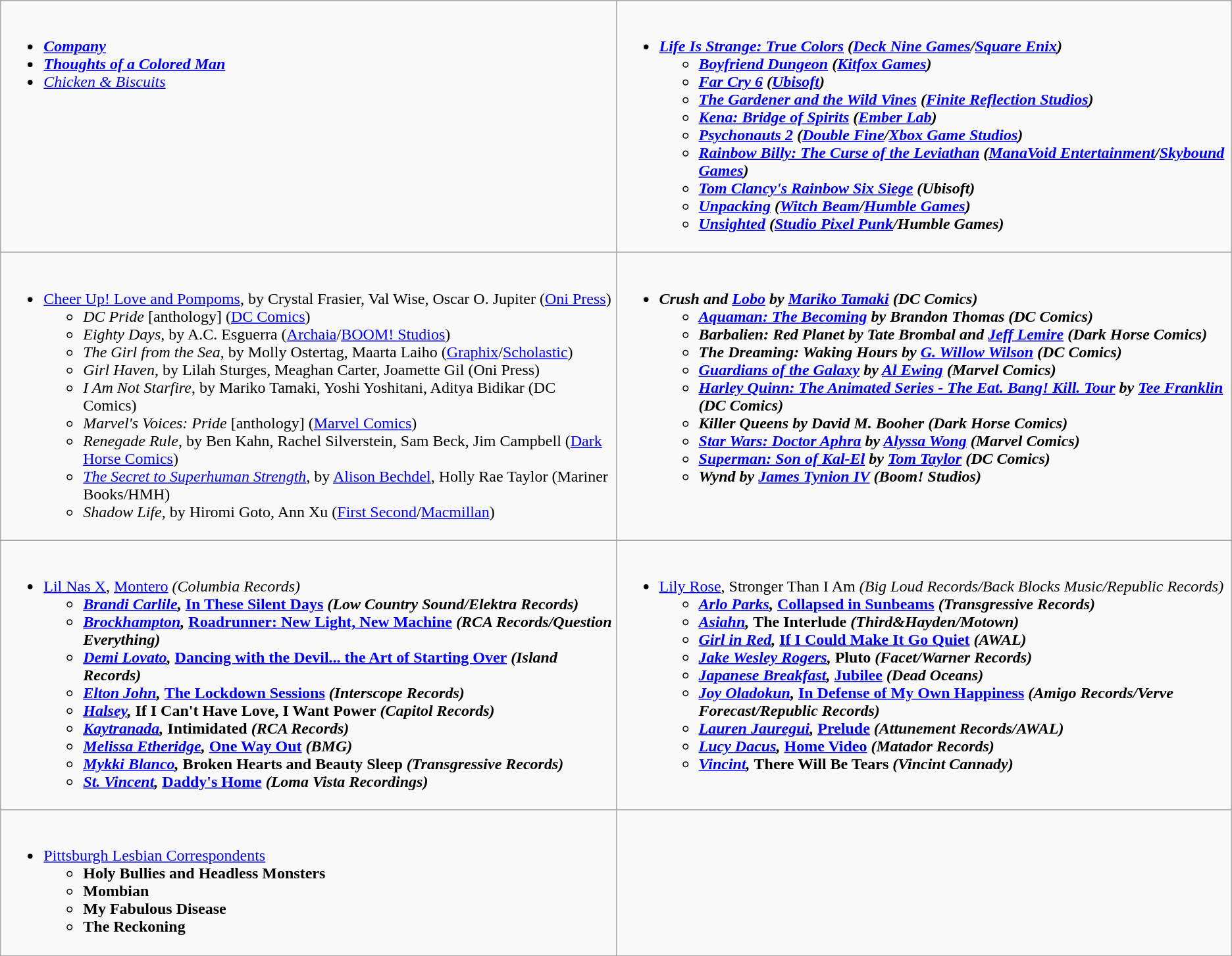<table class=wikitable>
<tr>
<td style="vertical-align:top; width:50%;"><br><ul><li><strong><em><a href='#'>Company</a></em></strong> </li><li><strong><em><a href='#'>Thoughts of a Colored Man</a></em></strong> </li><li><em><a href='#'>Chicken & Biscuits</a></em></li></ul></td>
<td style="vertical-align:top; width:50%;"><br><ul><li><strong><em><a href='#'>Life Is Strange: True Colors</a><em> (<a href='#'>Deck Nine Games</a>/<a href='#'>Square Enix</a>)<strong><ul><li></em><a href='#'>Boyfriend Dungeon</a><em> (<a href='#'>Kitfox Games</a>)</li><li></em><a href='#'>Far Cry 6</a><em> (<a href='#'>Ubisoft</a>)</li><li></em><a href='#'>The Gardener and the Wild Vines</a><em> (<a href='#'>Finite Reflection Studios</a>)</li><li></em><a href='#'>Kena: Bridge of Spirits</a><em> (<a href='#'>Ember Lab</a>)</li><li></em><a href='#'>Psychonauts 2</a><em> (<a href='#'>Double Fine</a>/<a href='#'>Xbox Game Studios</a>)</li><li></em><a href='#'>Rainbow Billy: The Curse of the Leviathan</a><em> (<a href='#'>ManaVoid Entertainment</a>/<a href='#'>Skybound Games</a>)</li><li></em><a href='#'>Tom Clancy's Rainbow Six Siege</a><em> (Ubisoft)</li><li></em><a href='#'>Unpacking</a><em> (<a href='#'>Witch Beam</a>/<a href='#'>Humble Games</a>)</li><li></em><a href='#'>Unsighted</a><em> (<a href='#'>Studio Pixel Punk</a>/Humble Games)</li></ul></li></ul></td>
</tr>
<tr>
<td style="vertical-align:top; width:50%;"><br><ul><li></em></strong><a href='#'>Cheer Up! Love and Pompoms</a></em>, by Crystal Frasier, Val Wise, Oscar O. Jupiter (<a href='#'>Oni Press</a>)</strong><ul><li><em>DC Pride</em> [anthology] (<a href='#'>DC Comics</a>)</li><li><em>Eighty Days</em>, by A.C. Esguerra (<a href='#'>Archaia</a>/<a href='#'>BOOM! Studios</a>)</li><li><em>The Girl from the Sea</em>, by Molly Ostertag, Maarta Laiho (<a href='#'>Graphix</a>/<a href='#'>Scholastic</a>)</li><li><em>Girl Haven</em>, by Lilah Sturges, Meaghan Carter, Joamette Gil (Oni Press)</li><li><em>I Am Not Starfire</em>, by Mariko Tamaki, Yoshi Yoshitani, Aditya Bidikar (DC Comics)</li><li><em>Marvel's Voices: Pride</em> [anthology] (<a href='#'>Marvel Comics</a>)</li><li><em>Renegade Rule</em>, by Ben Kahn, Rachel Silverstein, Sam Beck, Jim Campbell (<a href='#'>Dark Horse Comics</a>)</li><li><em><a href='#'>The Secret to Superhuman Strength</a></em>, by <a href='#'>Alison Bechdel</a>, Holly Rae Taylor (Mariner Books/HMH)</li><li><em>Shadow Life</em>, by Hiromi Goto, Ann Xu (<a href='#'>First Second</a>/<a href='#'>Macmillan</a>)</li></ul></li></ul></td>
<td style="vertical-align:top; width:50%;"><br><ul><li><strong><em>Crush and <a href='#'>Lobo</a><em> by <a href='#'>Mariko Tamaki</a> (DC Comics)<strong><ul><li></em><a href='#'>Aquaman: The Becoming</a><em> by Brandon Thomas (DC Comics)</li><li></em>Barbalien: Red Planet<em> by Tate Brombal and <a href='#'>Jeff Lemire</a> (Dark Horse Comics)</li><li></em>The Dreaming: Waking Hours<em> by <a href='#'>G. Willow Wilson</a> (DC Comics)</li><li></em><a href='#'>Guardians of the Galaxy</a><em> by <a href='#'>Al Ewing</a> (Marvel Comics)</li><li></em><a href='#'>Harley Quinn: The Animated Series - The Eat. Bang! Kill. Tour</a><em> by <a href='#'>Tee Franklin</a> (DC Comics)</li><li></em>Killer Queens<em> by David M. Booher (Dark Horse Comics)</li><li></em><a href='#'>Star Wars: Doctor Aphra</a><em> by <a href='#'>Alyssa Wong</a> (Marvel Comics)</li><li></em><a href='#'>Superman: Son of Kal-El</a><em> by <a href='#'>Tom Taylor</a> (DC Comics)</li><li></em>Wynd<em> by <a href='#'>James Tynion IV</a> (Boom! Studios)</li></ul></li></ul></td>
</tr>
<tr>
<td style="vertical-align:top; width:50%;"><br><ul><li></strong><a href='#'>Lil Nas X</a>, </em><a href='#'>Montero</a><em> (Columbia Records)<strong> <ul><li><a href='#'>Brandi Carlile</a>, </em><a href='#'>In These Silent Days</a><em> (Low Country Sound/Elektra Records)</li><li><a href='#'>Brockhampton</a>, </em><a href='#'>Roadrunner: New Light, New Machine</a><em> (RCA Records/Question Everything)</li><li><a href='#'>Demi Lovato</a>, </em><a href='#'>Dancing with the Devil... the Art of Starting Over</a><em> (Island Records)</li><li><a href='#'>Elton John</a>, </em><a href='#'>The Lockdown Sessions</a><em> (Interscope Records)</li><li><a href='#'>Halsey</a>, </em>If I Can't Have Love, I Want Power<em> (Capitol Records)</li><li><a href='#'>Kaytranada</a>, </em>Intimidated<em> (RCA Records)</li><li><a href='#'>Melissa Etheridge</a>, </em><a href='#'>One Way Out</a><em> (BMG)</li><li><a href='#'>Mykki Blanco</a>, </em>Broken Hearts and Beauty Sleep<em> (Transgressive Records)</li><li><a href='#'>St. Vincent</a>, </em><a href='#'>Daddy's Home</a><em> (Loma Vista Recordings)</li></ul></li></ul></td>
<td style="vertical-align:top; width:50%;"><br><ul><li></strong><a href='#'>Lily Rose</a>, </em>Stronger Than I Am<em> (Big Loud Records/Back Blocks Music/Republic Records)<strong><ul><li><a href='#'>Arlo Parks</a>, </em><a href='#'>Collapsed in Sunbeams</a><em> (Transgressive Records)</li><li><a href='#'>Asiahn</a>, </em>The Interlude<em> (Third&Hayden/Motown)</li><li><a href='#'>Girl in Red</a>, </em><a href='#'>If I Could Make It Go Quiet</a><em> (AWAL)</li><li><a href='#'>Jake Wesley Rogers</a>, </em>Pluto<em> (Facet/Warner Records)</li><li><a href='#'>Japanese Breakfast</a>, </em><a href='#'>Jubilee</a><em> (Dead Oceans)</li><li><a href='#'>Joy Oladokun</a>, </em><a href='#'>In Defense of My Own Happiness</a><em> (Amigo Records/Verve Forecast/Republic Records)</li><li><a href='#'>Lauren Jauregui</a>, </em><a href='#'>Prelude</a><em> (Attunement Records/AWAL)</li><li><a href='#'>Lucy Dacus</a>, </em><a href='#'>Home Video</a><em> (Matador Records)</li><li><a href='#'>Vincint</a>, </em>There Will Be Tears<em> (Vincint Cannady)</li></ul></li></ul></td>
</tr>
<tr>
<td style="vertical-align:top; width:50%;"><br><ul><li></em></strong><a href='#'>Pittsburgh Lesbian Correspondents</a><strong><em> <ul><li></em>Holy Bullies and Headless Monsters<em></li><li></em>Mombian<em></li><li></em>My Fabulous Disease<em></li><li></em>The Reckoning<em></li></ul></li></ul></td>
</tr>
</table>
